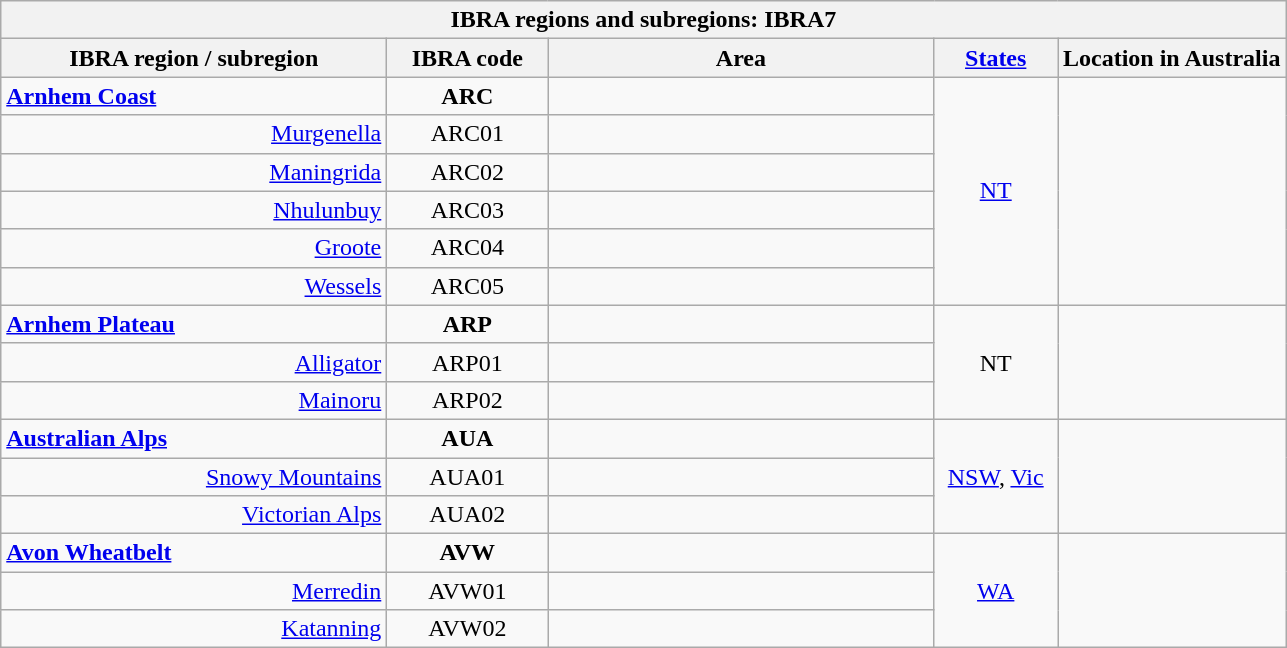<table class="wikitable sortable">
<tr>
<th colspan=5>IBRA regions and subregions: IBRA7</th>
</tr>
<tr>
<th scope="col" style="width:250px;">IBRA region / subregion</th>
<th scope="col" style="width:100px;">IBRA code</th>
<th scope="col" style="width:250px;">Area</th>
<th scope="col" style="width:75px;"><a href='#'>States</a></th>
<th>Location in Australia</th>
</tr>
<tr>
<td><strong><a href='#'>Arnhem Coast</a></strong></td>
<td style="text-align:center;"><strong>ARC</strong></td>
<td align="right"><strong></strong></td>
<td style="text-align:center;" rowspan="6"><a href='#'>NT</a></td>
<td style="text-align:center;" rowspan="6"></td>
</tr>
<tr>
<td align="right"><a href='#'>Murgenella</a></td>
<td style="text-align:center;">ARC01</td>
<td align="right"></td>
</tr>
<tr>
<td align="right"><a href='#'>Maningrida</a></td>
<td style="text-align:center;">ARC02</td>
<td align="right"></td>
</tr>
<tr>
<td align="right"><a href='#'>Nhulunbuy</a></td>
<td style="text-align:center;">ARC03</td>
<td align="right"></td>
</tr>
<tr>
<td align="right"><a href='#'>Groote</a></td>
<td style="text-align:center;">ARC04</td>
<td align="right"></td>
</tr>
<tr>
<td align="right"><a href='#'>Wessels</a></td>
<td style="text-align:center;">ARC05</td>
<td align="right"></td>
</tr>
<tr>
<td><strong><a href='#'>Arnhem Plateau</a></strong></td>
<td style="text-align:center;"><strong>ARP</strong></td>
<td align="right"><strong></strong></td>
<td style="text-align:center;" rowspan="3">NT</td>
<td style="text-align:center;" rowspan="3"></td>
</tr>
<tr>
<td align="right"><a href='#'>Alligator</a></td>
<td style="text-align:center;">ARP01</td>
<td align="right"></td>
</tr>
<tr>
<td align="right"><a href='#'>Mainoru</a></td>
<td style="text-align:center;">ARP02</td>
<td align="right"></td>
</tr>
<tr>
<td><strong><a href='#'>Australian Alps</a></strong></td>
<td style="text-align:center;"><strong>AUA</strong></td>
<td align="right"><strong></strong></td>
<td style="text-align:center;" rowspan="3"><a href='#'>NSW</a>, <a href='#'>Vic</a></td>
<td style="text-align:center;" rowspan="3"></td>
</tr>
<tr>
<td align="right"><a href='#'>Snowy Mountains</a></td>
<td style="text-align:center;">AUA01</td>
<td align="right"></td>
</tr>
<tr>
<td align="right"><a href='#'>Victorian Alps</a></td>
<td style="text-align:center;">AUA02</td>
<td align="right"></td>
</tr>
<tr>
<td><strong><a href='#'>Avon Wheatbelt</a></strong></td>
<td style="text-align:center;"><strong>AVW</strong></td>
<td align="right"><strong></strong></td>
<td style="text-align:center;" rowspan="3"><a href='#'>WA</a></td>
<td style="text-align:center;" rowspan="3"></td>
</tr>
<tr>
<td align="right"><a href='#'>Merredin</a></td>
<td style="text-align:center;">AVW01</td>
<td align="right"></td>
</tr>
<tr>
<td align="right"><a href='#'>Katanning</a></td>
<td style="text-align:center;">AVW02</td>
<td align="right"></td>
</tr>
</table>
